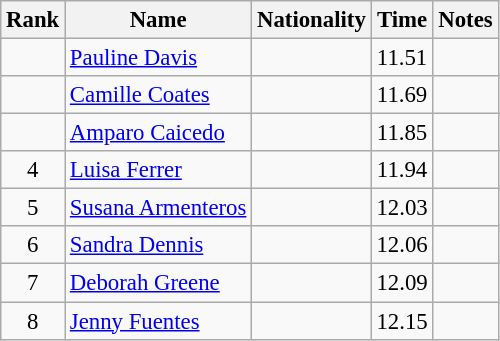<table class="wikitable sortable" style="text-align:center;font-size:95%">
<tr>
<th>Rank</th>
<th>Name</th>
<th>Nationality</th>
<th>Time</th>
<th>Notes</th>
</tr>
<tr>
<td></td>
<td align=left><a href='#'>Pauline Davis</a></td>
<td align=left></td>
<td>11.51</td>
<td></td>
</tr>
<tr>
<td></td>
<td align=left><a href='#'>Camille Coates</a></td>
<td align=left></td>
<td>11.69</td>
<td></td>
</tr>
<tr>
<td></td>
<td align=left><a href='#'>Amparo Caicedo</a></td>
<td align=left></td>
<td>11.85</td>
<td></td>
</tr>
<tr>
<td>4</td>
<td align=left><a href='#'>Luisa Ferrer</a></td>
<td align=left></td>
<td>11.94</td>
<td></td>
</tr>
<tr>
<td>5</td>
<td align=left><a href='#'>Susana Armenteros</a></td>
<td align=left></td>
<td>12.03</td>
<td></td>
</tr>
<tr>
<td>6</td>
<td align=left><a href='#'>Sandra Dennis</a></td>
<td align=left></td>
<td>12.06</td>
<td></td>
</tr>
<tr>
<td>7</td>
<td align=left><a href='#'>Deborah Greene</a></td>
<td align=left></td>
<td>12.09</td>
<td></td>
</tr>
<tr>
<td>8</td>
<td align=left><a href='#'>Jenny Fuentes</a></td>
<td align=left></td>
<td>12.15</td>
<td></td>
</tr>
</table>
